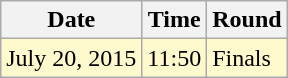<table class="wikitable">
<tr>
<th>Date</th>
<th>Time</th>
<th>Round</th>
</tr>
<tr bgcolor=lemonchiffon>
<td>July 20, 2015</td>
<td>11:50</td>
<td>Finals</td>
</tr>
</table>
